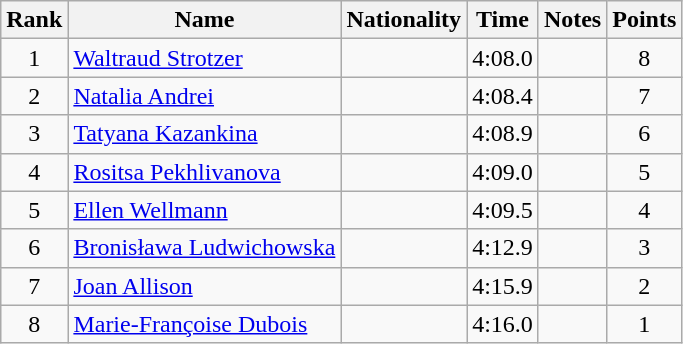<table class="wikitable sortable" style="text-align:center">
<tr>
<th>Rank</th>
<th>Name</th>
<th>Nationality</th>
<th>Time</th>
<th>Notes</th>
<th>Points</th>
</tr>
<tr>
<td>1</td>
<td align=left><a href='#'>Waltraud Strotzer</a></td>
<td align=left></td>
<td>4:08.0</td>
<td></td>
<td>8</td>
</tr>
<tr>
<td>2</td>
<td align=left><a href='#'>Natalia Andrei</a></td>
<td align=left></td>
<td>4:08.4</td>
<td></td>
<td>7</td>
</tr>
<tr>
<td>3</td>
<td align=left><a href='#'>Tatyana Kazankina</a></td>
<td align=left></td>
<td>4:08.9</td>
<td></td>
<td>6</td>
</tr>
<tr>
<td>4</td>
<td align=left><a href='#'>Rositsa Pekhlivanova</a></td>
<td align=left></td>
<td>4:09.0</td>
<td></td>
<td>5</td>
</tr>
<tr>
<td>5</td>
<td align=left><a href='#'>Ellen Wellmann</a></td>
<td align=left></td>
<td>4:09.5</td>
<td></td>
<td>4</td>
</tr>
<tr>
<td>6</td>
<td align=left><a href='#'>Bronisława Ludwichowska</a></td>
<td align=left></td>
<td>4:12.9</td>
<td></td>
<td>3</td>
</tr>
<tr>
<td>7</td>
<td align=left><a href='#'>Joan Allison</a></td>
<td align=left></td>
<td>4:15.9</td>
<td></td>
<td>2</td>
</tr>
<tr>
<td>8</td>
<td align=left><a href='#'>Marie-Françoise Dubois</a></td>
<td align=left></td>
<td>4:16.0</td>
<td></td>
<td>1</td>
</tr>
</table>
